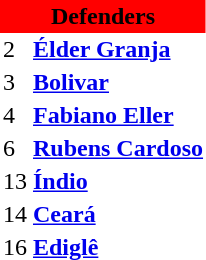<table class="toccolours" border="0" cellpadding="2" cellspacing="0" align="left" style="margin:0.5em;">
<tr>
<th colspan="2" align=center bgcolor="#FF0000"><span>Defenders</span></th>
</tr>
<tr>
<td>2</td>
<td><strong><a href='#'>Élder Granja</a></strong></td>
</tr>
<tr>
<td>3</td>
<td><strong><a href='#'>Bolivar</a></strong></td>
</tr>
<tr>
<td>4</td>
<td><strong><a href='#'>Fabiano Eller</a></strong></td>
</tr>
<tr>
<td>6</td>
<td><strong><a href='#'>Rubens Cardoso</a></strong></td>
</tr>
<tr>
<td>13</td>
<td><strong><a href='#'>Índio</a></strong></td>
</tr>
<tr>
<td>14</td>
<td><strong><a href='#'>Ceará</a></strong></td>
</tr>
<tr>
<td>16</td>
<td><strong><a href='#'>Ediglê</a></strong></td>
</tr>
<tr>
</tr>
</table>
